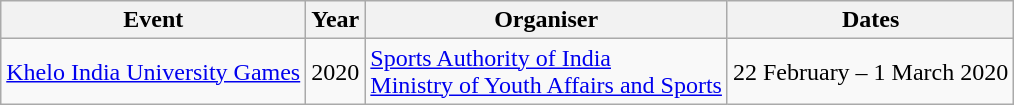<table class="wikitable">
<tr>
<th>Event</th>
<th>Year</th>
<th>Organiser</th>
<th>Dates</th>
</tr>
<tr>
<td><a href='#'>Khelo India University Games</a></td>
<td>2020</td>
<td><a href='#'>Sports Authority of India</a> <br> <a href='#'>Ministry of Youth Affairs and Sports</a></td>
<td>22 February – 1 March 2020</td>
</tr>
</table>
